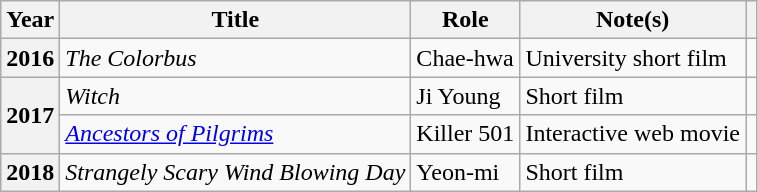<table class="wikitable plainrowheaders">
<tr>
<th scope="col">Year</th>
<th scope="col">Title</th>
<th scope="col">Role</th>
<th scope="col">Note(s)</th>
<th scope="col" class="unsortable"></th>
</tr>
<tr>
<th scope="row">2016</th>
<td><em>The Colorbus</em></td>
<td>Chae-hwa</td>
<td>University short film</td>
<td></td>
</tr>
<tr>
<th scope="row" rowspan="2">2017</th>
<td><em>Witch</em></td>
<td>Ji Young</td>
<td>Short film</td>
<td></td>
</tr>
<tr>
<td><em><a href='#'>Ancestors of Pilgrims</a></em></td>
<td>Killer 501</td>
<td>Interactive web movie</td>
<td></td>
</tr>
<tr>
<th scope="row">2018</th>
<td><em>Strangely Scary Wind Blowing Day</em></td>
<td>Yeon-mi</td>
<td>Short film</td>
<td></td>
</tr>
</table>
